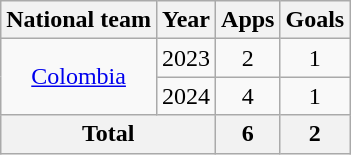<table class="wikitable" style="text-align:center">
<tr>
<th>National team</th>
<th>Year</th>
<th>Apps</th>
<th>Goals</th>
</tr>
<tr>
<td rowspan="2"><a href='#'>Colombia</a></td>
<td>2023</td>
<td>2</td>
<td>1</td>
</tr>
<tr>
<td>2024</td>
<td>4</td>
<td>1</td>
</tr>
<tr>
<th colspan="2">Total</th>
<th>6</th>
<th>2</th>
</tr>
</table>
